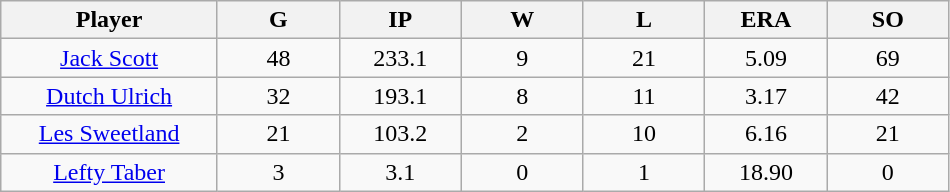<table class="wikitable sortable">
<tr>
<th bgcolor="#DDDDFF" width="16%">Player</th>
<th bgcolor="#DDDDFF" width="9%">G</th>
<th bgcolor="#DDDDFF" width="9%">IP</th>
<th bgcolor="#DDDDFF" width="9%">W</th>
<th bgcolor="#DDDDFF" width="9%">L</th>
<th bgcolor="#DDDDFF" width="9%">ERA</th>
<th bgcolor="#DDDDFF" width="9%">SO</th>
</tr>
<tr align="center">
<td><a href='#'>Jack Scott</a></td>
<td>48</td>
<td>233.1</td>
<td>9</td>
<td>21</td>
<td>5.09</td>
<td>69</td>
</tr>
<tr align="center">
<td><a href='#'>Dutch Ulrich</a></td>
<td>32</td>
<td>193.1</td>
<td>8</td>
<td>11</td>
<td>3.17</td>
<td>42</td>
</tr>
<tr align="center">
<td><a href='#'>Les Sweetland</a></td>
<td>21</td>
<td>103.2</td>
<td>2</td>
<td>10</td>
<td>6.16</td>
<td>21</td>
</tr>
<tr align="center">
<td><a href='#'>Lefty Taber</a></td>
<td>3</td>
<td>3.1</td>
<td>0</td>
<td>1</td>
<td>18.90</td>
<td>0</td>
</tr>
</table>
